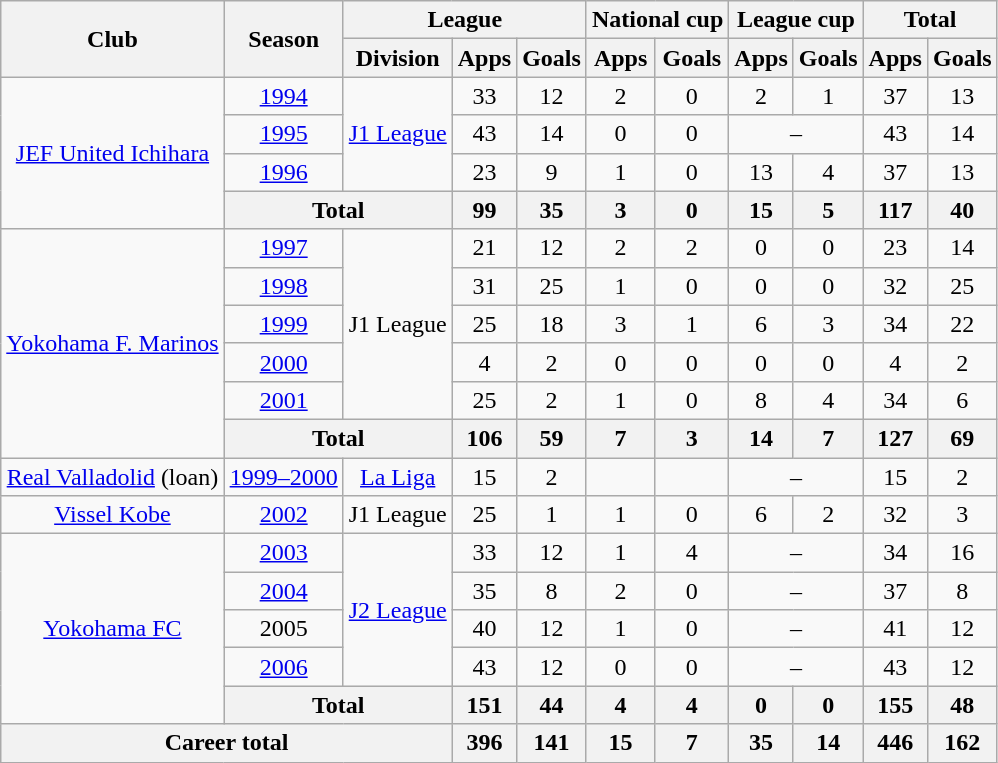<table class="wikitable" style="text-align:center">
<tr>
<th rowspan="2">Club</th>
<th rowspan="2">Season</th>
<th colspan="3">League</th>
<th colspan="2">National cup</th>
<th colspan="2">League cup</th>
<th colspan="2">Total</th>
</tr>
<tr>
<th>Division</th>
<th>Apps</th>
<th>Goals</th>
<th>Apps</th>
<th>Goals</th>
<th>Apps</th>
<th>Goals</th>
<th>Apps</th>
<th>Goals</th>
</tr>
<tr>
<td rowspan="4"><a href='#'>JEF United Ichihara</a></td>
<td><a href='#'>1994</a></td>
<td rowspan="3"><a href='#'>J1 League</a></td>
<td>33</td>
<td>12</td>
<td>2</td>
<td>0</td>
<td>2</td>
<td>1</td>
<td>37</td>
<td>13</td>
</tr>
<tr>
<td><a href='#'>1995</a></td>
<td>43</td>
<td>14</td>
<td>0</td>
<td>0</td>
<td colspan="2">–</td>
<td>43</td>
<td>14</td>
</tr>
<tr>
<td><a href='#'>1996</a></td>
<td>23</td>
<td>9</td>
<td>1</td>
<td>0</td>
<td>13</td>
<td>4</td>
<td>37</td>
<td>13</td>
</tr>
<tr>
<th colspan="2">Total</th>
<th>99</th>
<th>35</th>
<th>3</th>
<th>0</th>
<th>15</th>
<th>5</th>
<th>117</th>
<th>40</th>
</tr>
<tr>
<td rowspan="6"><a href='#'>Yokohama F. Marinos</a></td>
<td><a href='#'>1997</a></td>
<td rowspan="5">J1 League</td>
<td>21</td>
<td>12</td>
<td>2</td>
<td>2</td>
<td>0</td>
<td>0</td>
<td>23</td>
<td>14</td>
</tr>
<tr>
<td><a href='#'>1998</a></td>
<td>31</td>
<td>25</td>
<td>1</td>
<td>0</td>
<td>0</td>
<td>0</td>
<td>32</td>
<td>25</td>
</tr>
<tr>
<td><a href='#'>1999</a></td>
<td>25</td>
<td>18</td>
<td>3</td>
<td>1</td>
<td>6</td>
<td>3</td>
<td>34</td>
<td>22</td>
</tr>
<tr>
<td><a href='#'>2000</a></td>
<td>4</td>
<td>2</td>
<td>0</td>
<td>0</td>
<td>0</td>
<td>0</td>
<td>4</td>
<td>2</td>
</tr>
<tr>
<td><a href='#'>2001</a></td>
<td>25</td>
<td>2</td>
<td>1</td>
<td>0</td>
<td>8</td>
<td>4</td>
<td>34</td>
<td>6</td>
</tr>
<tr>
<th colspan="2">Total</th>
<th>106</th>
<th>59</th>
<th>7</th>
<th>3</th>
<th>14</th>
<th>7</th>
<th>127</th>
<th>69</th>
</tr>
<tr>
<td><a href='#'>Real Valladolid</a> (loan)</td>
<td><a href='#'>1999–2000</a></td>
<td><a href='#'>La Liga</a></td>
<td>15</td>
<td>2</td>
<td></td>
<td></td>
<td colspan="2">–</td>
<td>15</td>
<td>2</td>
</tr>
<tr>
<td><a href='#'>Vissel Kobe</a></td>
<td><a href='#'>2002</a></td>
<td>J1 League</td>
<td>25</td>
<td>1</td>
<td>1</td>
<td>0</td>
<td>6</td>
<td>2</td>
<td>32</td>
<td>3</td>
</tr>
<tr>
<td rowspan="5"><a href='#'>Yokohama FC</a></td>
<td><a href='#'>2003</a></td>
<td rowspan="4"><a href='#'>J2 League</a></td>
<td>33</td>
<td>12</td>
<td>1</td>
<td>4</td>
<td colspan="2">–</td>
<td>34</td>
<td>16</td>
</tr>
<tr>
<td><a href='#'>2004</a></td>
<td>35</td>
<td>8</td>
<td>2</td>
<td>0</td>
<td colspan="2">–</td>
<td>37</td>
<td>8</td>
</tr>
<tr>
<td>2005</td>
<td>40</td>
<td>12</td>
<td>1</td>
<td>0</td>
<td colspan="2">–</td>
<td>41</td>
<td>12</td>
</tr>
<tr>
<td><a href='#'>2006</a></td>
<td>43</td>
<td>12</td>
<td>0</td>
<td>0</td>
<td colspan="2">–</td>
<td>43</td>
<td>12</td>
</tr>
<tr>
<th colspan="2">Total</th>
<th>151</th>
<th>44</th>
<th>4</th>
<th>4</th>
<th>0</th>
<th>0</th>
<th>155</th>
<th>48</th>
</tr>
<tr>
<th colspan="3">Career total</th>
<th>396</th>
<th>141</th>
<th>15</th>
<th>7</th>
<th>35</th>
<th>14</th>
<th>446</th>
<th>162</th>
</tr>
</table>
